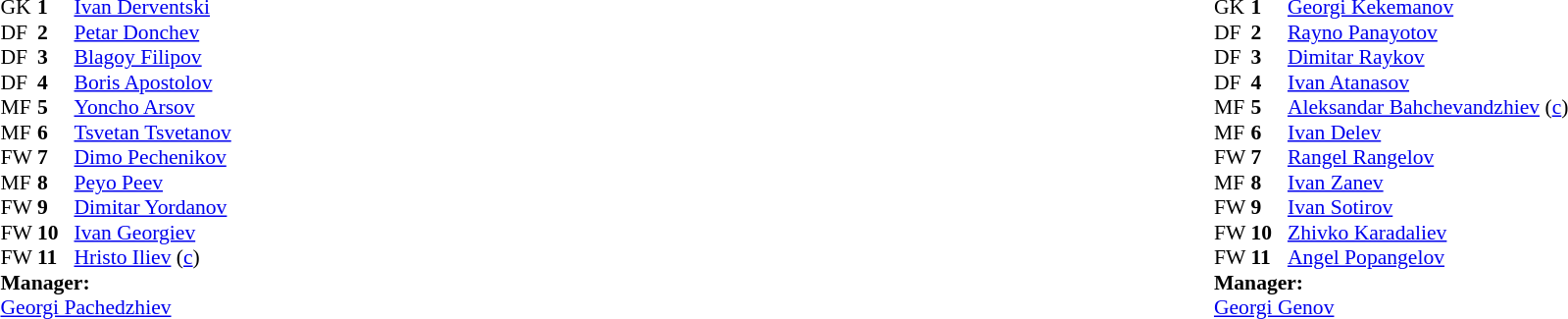<table style="width:100%">
<tr>
<td style="vertical-align:top;width:50%"><br><table style="font-size:90%" cellspacing="0" cellpadding="0">
<tr>
<th width="25"></th>
<th width="25"></th>
</tr>
<tr>
<td>GK</td>
<td><strong>1</strong></td>
<td> <a href='#'>Ivan Derventski</a></td>
</tr>
<tr>
<td>DF</td>
<td><strong>2</strong></td>
<td> <a href='#'>Petar Donchev</a></td>
</tr>
<tr>
<td>DF</td>
<td><strong>3</strong></td>
<td> <a href='#'>Blagoy Filipov</a></td>
</tr>
<tr>
<td>DF</td>
<td><strong>4</strong></td>
<td> <a href='#'>Boris Apostolov</a></td>
</tr>
<tr>
<td>MF</td>
<td><strong>5</strong></td>
<td> <a href='#'>Yoncho Arsov</a></td>
</tr>
<tr>
<td>MF</td>
<td><strong>6</strong></td>
<td> <a href='#'>Tsvetan Tsvetanov</a></td>
</tr>
<tr>
<td>FW</td>
<td><strong>7</strong></td>
<td> <a href='#'>Dimo Pechenikov</a></td>
</tr>
<tr>
<td>MF</td>
<td><strong>8</strong></td>
<td> <a href='#'>Peyo Peev</a></td>
</tr>
<tr>
<td>FW</td>
<td><strong>9</strong></td>
<td> <a href='#'>Dimitar Yordanov</a></td>
</tr>
<tr>
<td>FW</td>
<td><strong>10</strong></td>
<td> <a href='#'>Ivan Georgiev</a></td>
</tr>
<tr>
<td>FW</td>
<td><strong>11</strong></td>
<td> <a href='#'>Hristo Iliev</a> (<a href='#'>c</a>)</td>
</tr>
<tr>
<td colspan=4><strong>Manager:</strong></td>
</tr>
<tr>
<td colspan="4"> <a href='#'>Georgi Pachedzhiev</a></td>
</tr>
</table>
</td>
<td valign="top"></td>
<td valign="top" width="50%"><br><table cellspacing="0" cellpadding="0" style="font-size:90%;margin:auto">
<tr>
<th width="25"></th>
<th width="25"></th>
</tr>
<tr>
<td>GK</td>
<td><strong>1</strong></td>
<td> <a href='#'>Georgi Kekemanov</a></td>
</tr>
<tr>
<td>DF</td>
<td><strong>2</strong></td>
<td> <a href='#'>Rayno Panayotov</a></td>
</tr>
<tr>
<td>DF</td>
<td><strong>3</strong></td>
<td> <a href='#'>Dimitar Raykov</a></td>
</tr>
<tr>
<td>DF</td>
<td><strong>4</strong></td>
<td> <a href='#'>Ivan Atanasov</a></td>
</tr>
<tr>
<td>MF</td>
<td><strong>5</strong></td>
<td> <a href='#'>Aleksandar Bahchevandzhiev</a> (<a href='#'>c</a>)</td>
</tr>
<tr>
<td>MF</td>
<td><strong>6</strong></td>
<td> <a href='#'>Ivan Delev</a></td>
</tr>
<tr>
<td>FW</td>
<td><strong>7</strong></td>
<td> <a href='#'>Rangel Rangelov</a></td>
</tr>
<tr>
<td>MF</td>
<td><strong>8</strong></td>
<td> <a href='#'>Ivan Zanev</a></td>
</tr>
<tr>
<td>FW</td>
<td><strong>9</strong></td>
<td> <a href='#'>Ivan Sotirov</a></td>
</tr>
<tr>
<td>FW</td>
<td><strong>10</strong></td>
<td> <a href='#'>Zhivko Karadaliev</a></td>
</tr>
<tr>
<td>FW</td>
<td><strong>11</strong></td>
<td> <a href='#'>Angel Popangelov</a></td>
</tr>
<tr>
<td colspan=4><strong>Manager:</strong></td>
</tr>
<tr>
<td colspan="4"> <a href='#'>Georgi Genov</a></td>
</tr>
</table>
</td>
</tr>
</table>
